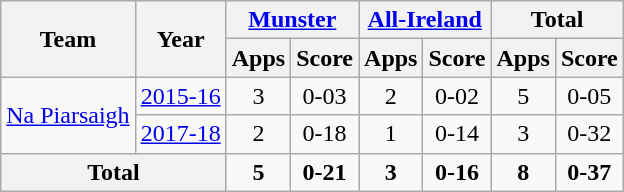<table class="wikitable" style="text-align:center">
<tr>
<th rowspan="2">Team</th>
<th rowspan="2">Year</th>
<th colspan="2"><a href='#'>Munster</a></th>
<th colspan="2"><a href='#'>All-Ireland</a></th>
<th colspan="2">Total</th>
</tr>
<tr>
<th>Apps</th>
<th>Score</th>
<th>Apps</th>
<th>Score</th>
<th>Apps</th>
<th>Score</th>
</tr>
<tr>
<td rowspan="2"><a href='#'>Na Piarsaigh</a></td>
<td><a href='#'>2015-16</a></td>
<td>3</td>
<td>0-03</td>
<td>2</td>
<td>0-02</td>
<td>5</td>
<td>0-05</td>
</tr>
<tr>
<td><a href='#'>2017-18</a></td>
<td>2</td>
<td>0-18</td>
<td>1</td>
<td>0-14</td>
<td>3</td>
<td>0-32</td>
</tr>
<tr>
<th colspan="2">Total</th>
<td><strong>5</strong></td>
<td><strong>0-21</strong></td>
<td><strong>3</strong></td>
<td><strong>0-16</strong></td>
<td><strong>8</strong></td>
<td><strong>0-37</strong></td>
</tr>
</table>
